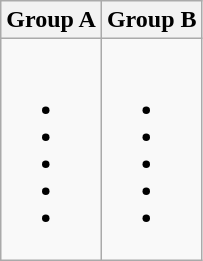<table class="wikitable">
<tr>
<th>Group A</th>
<th>Group B</th>
</tr>
<tr>
<td><br><ul><li></li><li></li><li></li><li></li><li></li></ul></td>
<td><br><ul><li></li><li></li><li></li><li></li><li></li></ul></td>
</tr>
</table>
